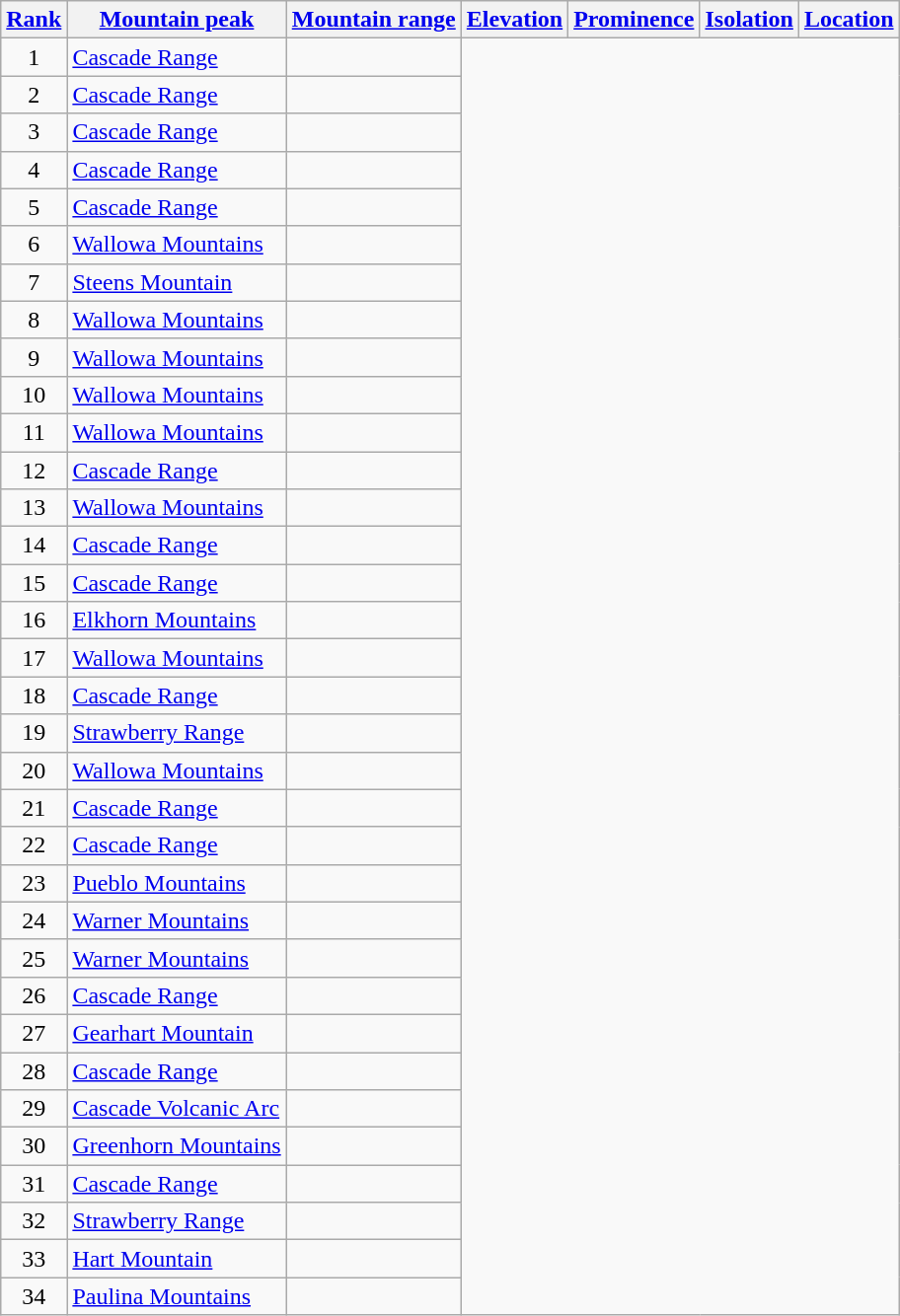<table class="wikitable sortable">
<tr>
<th><a href='#'>Rank</a></th>
<th><a href='#'>Mountain peak</a></th>
<th><a href='#'>Mountain range</a></th>
<th><a href='#'>Elevation</a></th>
<th><a href='#'>Prominence</a></th>
<th><a href='#'>Isolation</a></th>
<th><a href='#'>Location</a></th>
</tr>
<tr>
<td align=center>1<br></td>
<td><a href='#'>Cascade Range</a><br></td>
<td></td>
</tr>
<tr>
<td align=center>2<br></td>
<td><a href='#'>Cascade Range</a><br></td>
<td></td>
</tr>
<tr>
<td align=center>3<br></td>
<td><a href='#'>Cascade Range</a><br></td>
<td></td>
</tr>
<tr>
<td align=center>4<br></td>
<td><a href='#'>Cascade Range</a><br></td>
<td></td>
</tr>
<tr>
<td align=center>5<br></td>
<td><a href='#'>Cascade Range</a><br></td>
<td></td>
</tr>
<tr>
<td align=center>6<br></td>
<td><a href='#'>Wallowa Mountains</a><br></td>
<td></td>
</tr>
<tr>
<td align=center>7<br></td>
<td><a href='#'>Steens Mountain</a><br></td>
<td></td>
</tr>
<tr>
<td align=center>8<br></td>
<td><a href='#'>Wallowa Mountains</a><br></td>
<td></td>
</tr>
<tr>
<td align=center>9<br></td>
<td><a href='#'>Wallowa Mountains</a><br></td>
<td></td>
</tr>
<tr>
<td align=center>10<br></td>
<td><a href='#'>Wallowa Mountains</a><br></td>
<td></td>
</tr>
<tr>
<td align=center>11<br></td>
<td><a href='#'>Wallowa Mountains</a><br></td>
<td></td>
</tr>
<tr>
<td align=center>12<br></td>
<td><a href='#'>Cascade Range</a><br></td>
<td></td>
</tr>
<tr>
<td align=center>13<br></td>
<td><a href='#'>Wallowa Mountains</a><br></td>
<td></td>
</tr>
<tr>
<td align=center>14<br></td>
<td><a href='#'>Cascade Range</a><br></td>
<td></td>
</tr>
<tr>
<td align=center>15<br></td>
<td><a href='#'>Cascade Range</a><br></td>
<td></td>
</tr>
<tr>
<td align=center>16<br></td>
<td><a href='#'>Elkhorn Mountains</a><br></td>
<td></td>
</tr>
<tr>
<td align=center>17<br></td>
<td><a href='#'>Wallowa Mountains</a><br></td>
<td></td>
</tr>
<tr>
<td align=center>18<br></td>
<td><a href='#'>Cascade Range</a><br></td>
<td></td>
</tr>
<tr>
<td align=center>19<br></td>
<td><a href='#'>Strawberry Range</a><br></td>
<td></td>
</tr>
<tr>
<td align=center>20<br></td>
<td><a href='#'>Wallowa Mountains</a><br></td>
<td></td>
</tr>
<tr>
<td align=center>21<br></td>
<td><a href='#'>Cascade Range</a><br></td>
<td></td>
</tr>
<tr>
<td align=center>22<br></td>
<td><a href='#'>Cascade Range</a><br></td>
<td></td>
</tr>
<tr>
<td align=center>23<br></td>
<td><a href='#'>Pueblo Mountains</a><br></td>
<td></td>
</tr>
<tr>
<td align=center>24<br></td>
<td><a href='#'>Warner Mountains</a><br></td>
<td></td>
</tr>
<tr>
<td align=center>25<br></td>
<td><a href='#'>Warner Mountains</a><br></td>
<td></td>
</tr>
<tr>
<td align=center>26<br></td>
<td><a href='#'>Cascade Range</a><br></td>
<td></td>
</tr>
<tr>
<td align=center>27<br></td>
<td><a href='#'>Gearhart Mountain</a><br></td>
<td></td>
</tr>
<tr>
<td align=center>28<br></td>
<td><a href='#'>Cascade Range</a><br></td>
<td></td>
</tr>
<tr>
<td align=center>29<br></td>
<td><a href='#'>Cascade Volcanic Arc</a><br></td>
<td></td>
</tr>
<tr>
<td align=center>30<br></td>
<td><a href='#'>Greenhorn Mountains</a><br></td>
<td></td>
</tr>
<tr>
<td align=center>31<br></td>
<td><a href='#'>Cascade Range</a><br></td>
<td></td>
</tr>
<tr>
<td align=center>32<br></td>
<td><a href='#'>Strawberry Range</a><br></td>
<td></td>
</tr>
<tr>
<td align=center>33<br></td>
<td><a href='#'>Hart Mountain</a><br></td>
<td></td>
</tr>
<tr>
<td align=center>34<br></td>
<td><a href='#'>Paulina Mountains</a><br></td>
<td></td>
</tr>
</table>
